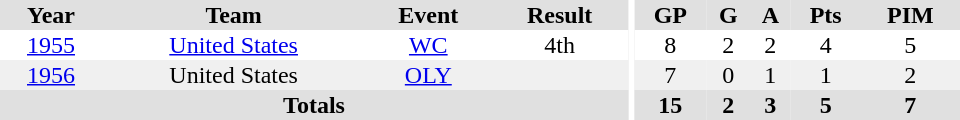<table border="0" cellpadding="1" cellspacing="0" ID="Table3" style="text-align:center; width:40em">
<tr bgcolor="#e0e0e0">
<th>Year</th>
<th>Team</th>
<th>Event</th>
<th>Result</th>
<th rowspan="99" bgcolor="#ffffff"></th>
<th>GP</th>
<th>G</th>
<th>A</th>
<th>Pts</th>
<th>PIM</th>
</tr>
<tr>
<td><a href='#'>1955</a></td>
<td><a href='#'>United States</a></td>
<td><a href='#'>WC</a></td>
<td>4th</td>
<td>8</td>
<td>2</td>
<td>2</td>
<td>4</td>
<td>5</td>
</tr>
<tr bgcolor="#f0f0f0">
<td><a href='#'>1956</a></td>
<td>United States</td>
<td><a href='#'>OLY</a></td>
<td></td>
<td>7</td>
<td>0</td>
<td>1</td>
<td>1</td>
<td>2</td>
</tr>
<tr bgcolor="#e0e0e0">
<th colspan="4">Totals</th>
<th>15</th>
<th>2</th>
<th>3</th>
<th>5</th>
<th>7</th>
</tr>
</table>
